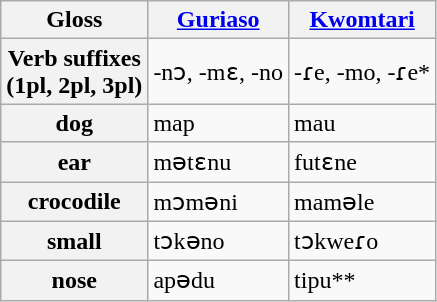<table class=" wikitable">
<tr>
<th>Gloss</th>
<th><a href='#'>Guriaso</a></th>
<th><a href='#'>Kwomtari</a></th>
</tr>
<tr>
<th>Verb suffixes<br>(1pl, 2pl, 3pl)</th>
<td>-nɔ, -mɛ, -no</td>
<td>-ɾe, -mo, -ɾe*</td>
</tr>
<tr>
<th>dog</th>
<td>map</td>
<td>mau</td>
</tr>
<tr>
<th>ear</th>
<td>mətɛnu</td>
<td>futɛne</td>
</tr>
<tr>
<th>crocodile</th>
<td>mɔməni</td>
<td>maməle</td>
</tr>
<tr>
<th>small</th>
<td>tɔkəno</td>
<td>tɔkweɾo</td>
</tr>
<tr>
<th>nose</th>
<td>apədu</td>
<td>tipu**</td>
</tr>
</table>
